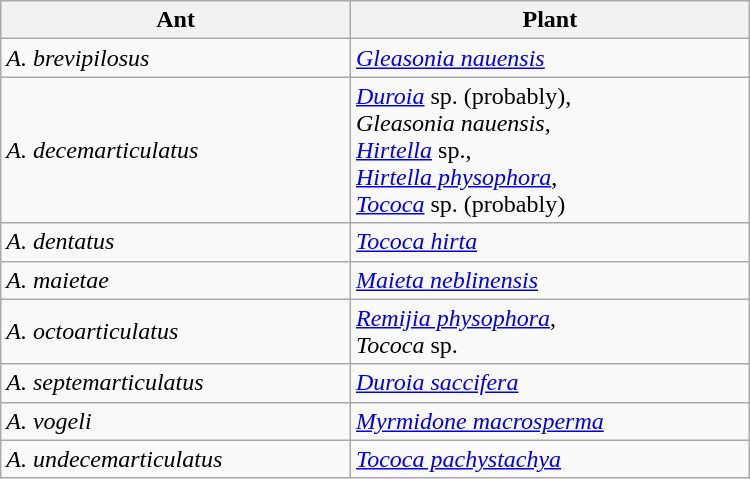<table class="wikitable" width="500">
<tr>
<th>Ant</th>
<th>Plant</th>
</tr>
<tr>
<td><em>A. brevipilosus</em></td>
<td><em><a href='#'>Gleasonia nauensis</a></em></td>
</tr>
<tr>
<td><em>A. decemarticulatus</em></td>
<td><em><a href='#'>Duroia</a></em> sp. (probably), <br><em>Gleasonia nauensis</em>, <br><em><a href='#'>Hirtella</a></em> sp., <br><em><a href='#'>Hirtella physophora</a></em>, <br><em><a href='#'>Tococa</a></em> sp. (probably)</td>
</tr>
<tr>
<td><em>A. dentatus</em></td>
<td><em><a href='#'>Tococa hirta</a></em></td>
</tr>
<tr>
<td><em>A. maietae</em></td>
<td><em><a href='#'>Maieta neblinensis</a></em></td>
</tr>
<tr>
<td><em>A. octoarticulatus</em></td>
<td><em><a href='#'>Remijia physophora</a></em>, <br><em>Tococa</em> sp.</td>
</tr>
<tr>
<td><em>A. septemarticulatus</em></td>
<td><em><a href='#'>Duroia saccifera</a></em></td>
</tr>
<tr>
<td><em>A. vogeli</em></td>
<td><em><a href='#'>Myrmidone macrosperma</a></em></td>
</tr>
<tr>
<td><em>A. undecemarticulatus</em></td>
<td><em><a href='#'>Tococa pachystachya</a></em></td>
</tr>
</table>
